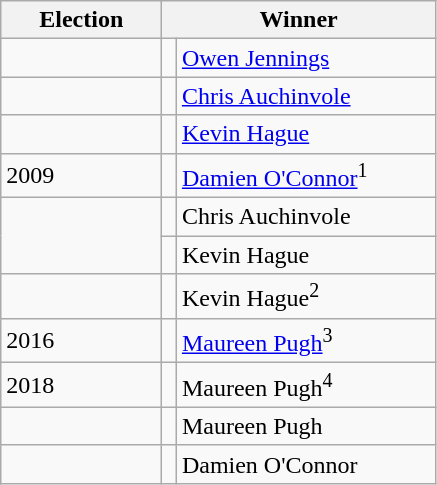<table class=wikitable>
<tr>
<th width=100>Election</th>
<th width=175 colspan=2>Winner</th>
</tr>
<tr>
<td></td>
<td bgcolor=></td>
<td><a href='#'>Owen Jennings</a></td>
</tr>
<tr>
<td></td>
<td bgcolor=></td>
<td><a href='#'>Chris Auchinvole</a></td>
</tr>
<tr>
<td></td>
<td bgcolor=></td>
<td><a href='#'>Kevin Hague</a></td>
</tr>
<tr>
<td>2009</td>
<td bgcolor=></td>
<td><a href='#'>Damien O'Connor</a><sup>1</sup></td>
</tr>
<tr>
<td rowspan=2></td>
<td bgcolor=></td>
<td>Chris Auchinvole</td>
</tr>
<tr>
<td bgcolor=></td>
<td>Kevin Hague</td>
</tr>
<tr>
<td></td>
<td bgcolor=></td>
<td>Kevin Hague<sup>2</sup></td>
</tr>
<tr>
<td>2016</td>
<td bgcolor=></td>
<td><a href='#'>Maureen Pugh</a><sup>3</sup></td>
</tr>
<tr>
<td>2018</td>
<td bgcolor=></td>
<td>Maureen Pugh<sup>4</sup></td>
</tr>
<tr>
<td></td>
<td bgcolor=></td>
<td>Maureen Pugh</td>
</tr>
<tr>
<td></td>
<td bgcolor=></td>
<td>Damien O'Connor</td>
</tr>
</table>
